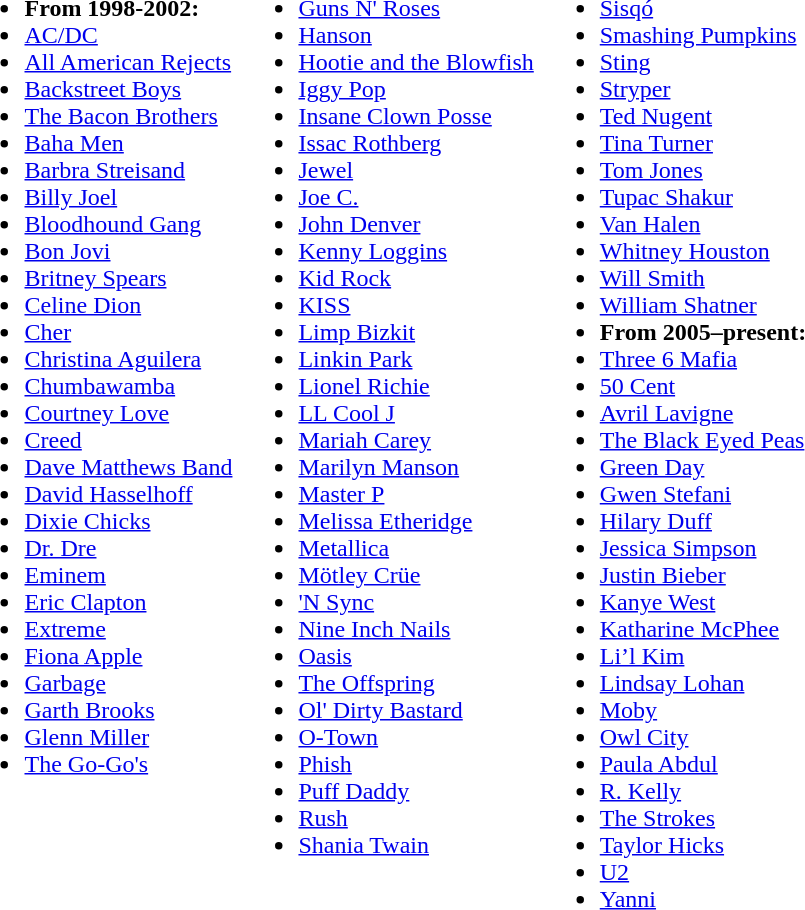<table>
<tr>
<td valign="top"><br><ul><li><strong>From 1998-2002:</strong></li><li><a href='#'>AC/DC</a></li><li><a href='#'>All American Rejects</a></li><li><a href='#'>Backstreet Boys</a></li><li><a href='#'>The Bacon Brothers</a></li><li><a href='#'>Baha Men</a></li><li><a href='#'>Barbra Streisand</a></li><li><a href='#'>Billy Joel</a></li><li><a href='#'>Bloodhound Gang</a></li><li><a href='#'>Bon Jovi</a></li><li><a href='#'>Britney Spears</a></li><li><a href='#'>Celine Dion</a></li><li><a href='#'>Cher</a></li><li><a href='#'>Christina Aguilera</a></li><li><a href='#'>Chumbawamba</a></li><li><a href='#'>Courtney Love</a></li><li><a href='#'>Creed</a></li><li><a href='#'>Dave Matthews Band</a></li><li><a href='#'>David Hasselhoff</a></li><li><a href='#'>Dixie Chicks</a></li><li><a href='#'>Dr. Dre</a></li><li><a href='#'>Eminem</a></li><li><a href='#'>Eric Clapton</a></li><li><a href='#'>Extreme</a></li><li><a href='#'>Fiona Apple</a></li><li><a href='#'>Garbage</a></li><li><a href='#'>Garth Brooks</a></li><li><a href='#'>Glenn Miller</a></li><li><a href='#'>The Go-Go's</a></li></ul></td>
<td valign="top"><br><ul><li><a href='#'>Guns N' Roses</a></li><li><a href='#'>Hanson</a></li><li><a href='#'>Hootie and the Blowfish</a></li><li><a href='#'>Iggy Pop</a></li><li><a href='#'>Insane Clown Posse</a></li><li><a href='#'>Issac Rothberg</a></li><li><a href='#'>Jewel</a></li><li><a href='#'>Joe C.</a></li><li><a href='#'>John Denver</a></li><li><a href='#'>Kenny Loggins</a></li><li><a href='#'>Kid Rock</a></li><li><a href='#'>KISS</a></li><li><a href='#'>Limp Bizkit</a></li><li><a href='#'>Linkin Park</a></li><li><a href='#'>Lionel Richie</a></li><li><a href='#'>LL Cool J</a></li><li><a href='#'>Mariah Carey</a></li><li><a href='#'>Marilyn Manson</a></li><li><a href='#'>Master P</a></li><li><a href='#'>Melissa Etheridge</a></li><li><a href='#'>Metallica</a></li><li><a href='#'>Mötley Crüe</a></li><li><a href='#'>'N Sync</a></li><li><a href='#'>Nine Inch Nails</a></li><li><a href='#'>Oasis</a></li><li><a href='#'>The Offspring</a></li><li><a href='#'>Ol' Dirty Bastard</a></li><li><a href='#'>O-Town</a></li><li><a href='#'>Phish</a></li><li><a href='#'>Puff Daddy</a></li><li><a href='#'>Rush</a></li><li><a href='#'>Shania Twain</a></li></ul><br></td>
<td valign="top"><br><ul><li><a href='#'>Sisqó</a></li><li><a href='#'>Smashing Pumpkins</a></li><li><a href='#'>Sting</a></li><li><a href='#'>Stryper</a></li><li><a href='#'>Ted Nugent</a></li><li><a href='#'>Tina Turner</a></li><li><a href='#'>Tom Jones</a></li><li><a href='#'>Tupac Shakur</a></li><li><a href='#'>Van Halen</a></li><li><a href='#'>Whitney Houston</a></li><li><a href='#'>Will Smith</a></li><li><a href='#'>William Shatner</a></li><li><strong>From 2005–present:</strong></li><li><a href='#'>Three 6 Mafia</a></li><li><a href='#'>50 Cent</a></li><li><a href='#'>Avril Lavigne</a></li><li><a href='#'>The Black Eyed Peas</a></li><li><a href='#'>Green Day</a></li><li><a href='#'>Gwen Stefani</a></li><li><a href='#'>Hilary Duff</a></li><li><a href='#'>Jessica Simpson</a></li><li><a href='#'>Justin Bieber</a></li><li><a href='#'>Kanye West</a></li><li><a href='#'>Katharine McPhee</a></li><li><a href='#'>Li’l Kim</a></li><li><a href='#'>Lindsay Lohan</a></li><li><a href='#'>Moby</a></li><li><a href='#'>Owl City</a></li><li><a href='#'>Paula Abdul</a></li><li><a href='#'>R. Kelly</a></li><li><a href='#'>The Strokes</a></li><li><a href='#'>Taylor Hicks</a></li><li><a href='#'>U2</a></li><li><a href='#'>Yanni</a></li></ul></td>
</tr>
</table>
